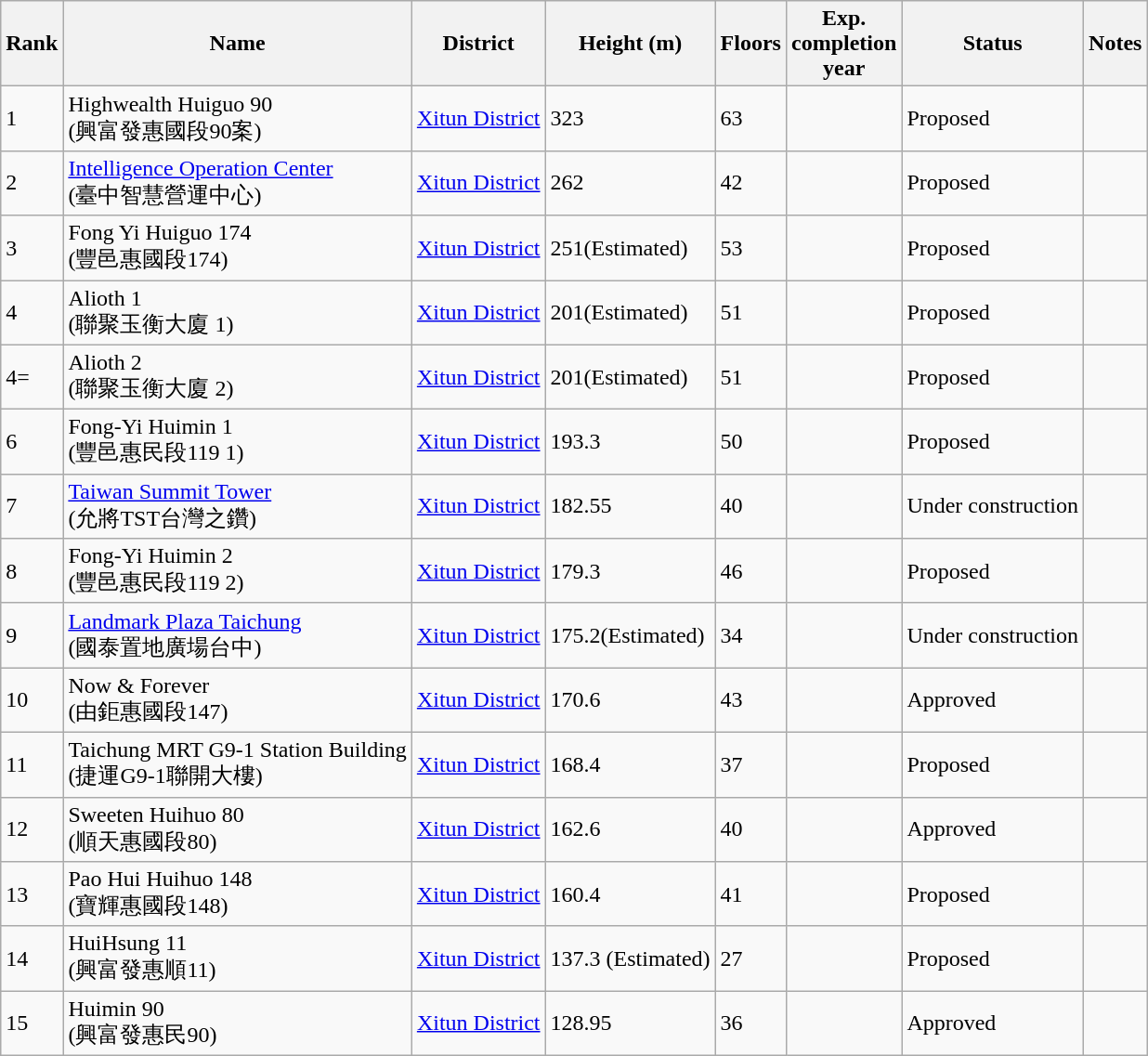<table class="wikitable">
<tr>
<th>Rank</th>
<th>Name</th>
<th>District</th>
<th>Height (m)</th>
<th>Floors</th>
<th>Exp.<br> completion<br> year</th>
<th>Status</th>
<th>Notes</th>
</tr>
<tr>
<td>1</td>
<td>Highwealth Huiguo 90<br>(興富發惠國段90案)</td>
<td><a href='#'>Xitun District</a></td>
<td>323</td>
<td>63</td>
<td></td>
<td>Proposed</td>
<td></td>
</tr>
<tr>
<td>2</td>
<td><a href='#'>Intelligence Operation Center</a> <br>(臺中智慧營運中心)</td>
<td><a href='#'>Xitun District</a></td>
<td>262</td>
<td>42</td>
<td></td>
<td>Proposed</td>
<td></td>
</tr>
<tr>
<td>3</td>
<td>Fong Yi Huiguo 174 <br>(豐邑惠國段174)</td>
<td><a href='#'>Xitun District</a></td>
<td>251(Estimated)</td>
<td>53</td>
<td></td>
<td>Proposed</td>
<td></td>
</tr>
<tr>
<td>4</td>
<td>Alioth 1 <br>(聯聚玉衡大廈 1)</td>
<td><a href='#'>Xitun District</a></td>
<td>201(Estimated)</td>
<td>51</td>
<td></td>
<td>Proposed</td>
<td></td>
</tr>
<tr>
<td>4=</td>
<td>Alioth 2 <br>(聯聚玉衡大廈 2)</td>
<td><a href='#'>Xitun District</a></td>
<td>201(Estimated)</td>
<td>51</td>
<td></td>
<td>Proposed</td>
<td></td>
</tr>
<tr>
<td>6</td>
<td>Fong-Yi Huimin 1 <br>(豐邑惠民段119 1)</td>
<td><a href='#'>Xitun District</a></td>
<td>193.3</td>
<td>50</td>
<td></td>
<td>Proposed</td>
<td></td>
</tr>
<tr>
<td>7</td>
<td><a href='#'>Taiwan Summit Tower</a> <br>(允將TST台灣之鑽)</td>
<td><a href='#'>Xitun District</a></td>
<td>182.55</td>
<td>40</td>
<td></td>
<td>Under construction</td>
<td></td>
</tr>
<tr>
<td>8</td>
<td>Fong-Yi Huimin 2 <br>(豐邑惠民段119 2)</td>
<td><a href='#'>Xitun District</a></td>
<td>179.3</td>
<td>46</td>
<td></td>
<td>Proposed</td>
<td></td>
</tr>
<tr>
<td>9</td>
<td><a href='#'>Landmark Plaza Taichung</a> <br>(國泰置地廣場台中)</td>
<td><a href='#'>Xitun District</a></td>
<td>175.2(Estimated)</td>
<td>34</td>
<td></td>
<td>Under construction</td>
<td></td>
</tr>
<tr>
<td>10</td>
<td>Now & Forever <br>(由鉅惠國段147)</td>
<td><a href='#'>Xitun District</a></td>
<td>170.6</td>
<td>43</td>
<td></td>
<td>Approved</td>
<td></td>
</tr>
<tr>
<td>11</td>
<td>Taichung MRT G9-1 Station Building <br>(捷運G9-1聯開大樓)</td>
<td><a href='#'>Xitun District</a></td>
<td>168.4</td>
<td>37</td>
<td></td>
<td>Proposed</td>
<td></td>
</tr>
<tr>
<td>12</td>
<td>Sweeten Huihuo 80 <br>(順天惠國段80)</td>
<td><a href='#'>Xitun District</a></td>
<td>162.6</td>
<td>40</td>
<td></td>
<td>Approved</td>
<td></td>
</tr>
<tr>
<td>13</td>
<td>Pao Hui Huihuo 148 <br>(寶輝惠國段148)</td>
<td><a href='#'>Xitun District</a></td>
<td>160.4</td>
<td>41</td>
<td></td>
<td>Proposed</td>
<td></td>
</tr>
<tr>
<td>14</td>
<td>HuiHsung 11 <br>(興富發惠順11)</td>
<td><a href='#'>Xitun District</a></td>
<td>137.3 (Estimated)</td>
<td>27</td>
<td></td>
<td>Proposed</td>
<td></td>
</tr>
<tr>
<td>15</td>
<td>Huimin 90 <br>(興富發惠民90)</td>
<td><a href='#'>Xitun District</a></td>
<td>128.95</td>
<td>36</td>
<td></td>
<td>Approved</td>
<td></td>
</tr>
</table>
